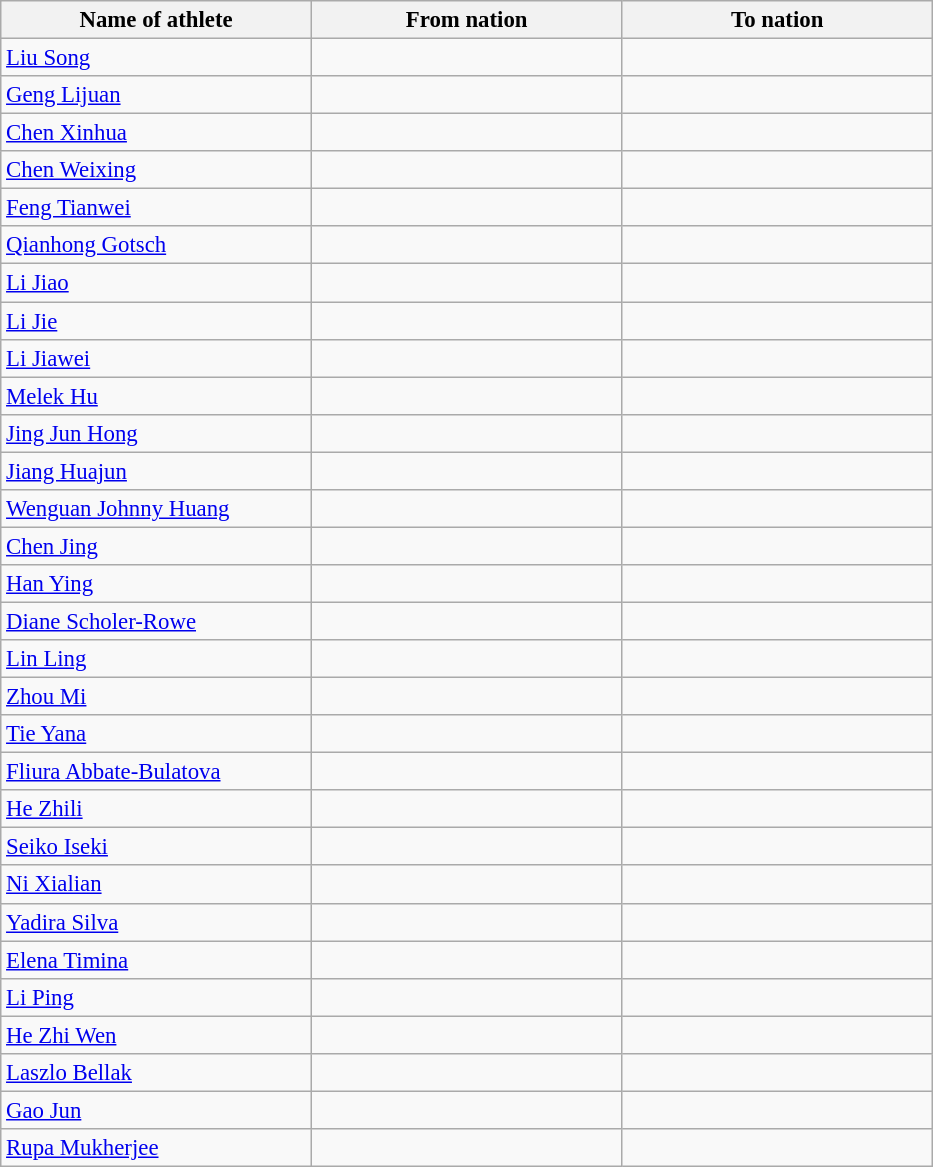<table class="wikitable sortable" style="border-collapse: collapse; font-size: 95%;">
<tr>
<th width=200>Name of athlete</th>
<th width=200>From nation</th>
<th width=200>To nation</th>
</tr>
<tr>
<td><a href='#'>Liu Song</a></td>
<td></td>
<td></td>
</tr>
<tr>
<td><a href='#'>Geng Lijuan</a></td>
<td></td>
<td></td>
</tr>
<tr>
<td><a href='#'>Chen Xinhua</a></td>
<td></td>
<td></td>
</tr>
<tr>
<td><a href='#'>Chen Weixing</a></td>
<td></td>
<td></td>
</tr>
<tr>
<td><a href='#'>Feng Tianwei</a></td>
<td></td>
<td></td>
</tr>
<tr>
<td><a href='#'>Qianhong Gotsch</a></td>
<td></td>
<td></td>
</tr>
<tr>
<td><a href='#'>Li Jiao</a></td>
<td></td>
<td></td>
</tr>
<tr>
<td><a href='#'>Li Jie</a></td>
<td></td>
<td></td>
</tr>
<tr>
<td><a href='#'>Li Jiawei</a></td>
<td></td>
<td></td>
</tr>
<tr>
<td><a href='#'>Melek Hu</a></td>
<td></td>
<td></td>
</tr>
<tr>
<td><a href='#'>Jing Jun Hong</a></td>
<td></td>
<td></td>
</tr>
<tr>
<td><a href='#'>Jiang Huajun</a></td>
<td></td>
<td></td>
</tr>
<tr>
<td><a href='#'>Wenguan Johnny Huang</a></td>
<td></td>
<td></td>
</tr>
<tr>
<td><a href='#'>Chen Jing</a></td>
<td></td>
<td></td>
</tr>
<tr>
<td><a href='#'>Han Ying</a></td>
<td></td>
<td></td>
</tr>
<tr>
<td><a href='#'>Diane Scholer-Rowe</a></td>
<td></td>
<td></td>
</tr>
<tr>
<td><a href='#'>Lin Ling</a></td>
<td></td>
<td></td>
</tr>
<tr>
<td><a href='#'>Zhou Mi</a></td>
<td></td>
<td></td>
</tr>
<tr>
<td><a href='#'>Tie Yana</a></td>
<td></td>
<td></td>
</tr>
<tr>
<td><a href='#'>Fliura Abbate-Bulatova</a></td>
<td></td>
<td></td>
</tr>
<tr>
<td><a href='#'>He Zhili</a></td>
<td></td>
<td></td>
</tr>
<tr>
<td><a href='#'>Seiko Iseki</a></td>
<td></td>
<td></td>
</tr>
<tr>
<td><a href='#'>Ni Xialian</a></td>
<td></td>
<td></td>
</tr>
<tr>
<td><a href='#'>Yadira Silva</a></td>
<td></td>
<td></td>
</tr>
<tr>
<td><a href='#'>Elena Timina</a></td>
<td></td>
<td></td>
</tr>
<tr>
<td><a href='#'>Li Ping</a></td>
<td></td>
<td></td>
</tr>
<tr>
<td><a href='#'>He Zhi Wen</a></td>
<td></td>
<td></td>
</tr>
<tr>
<td><a href='#'>Laszlo Bellak</a></td>
<td></td>
<td></td>
</tr>
<tr>
<td><a href='#'>Gao Jun</a></td>
<td></td>
<td></td>
</tr>
<tr>
<td><a href='#'>Rupa Mukherjee</a></td>
<td></td>
<td></td>
</tr>
</table>
